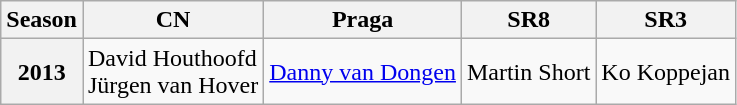<table class="wikitable">
<tr>
<th>Season</th>
<th>CN</th>
<th>Praga</th>
<th>SR8</th>
<th>SR3</th>
</tr>
<tr>
<th>2013</th>
<td> David Houthoofd<br> Jürgen van Hover</td>
<td> <a href='#'>Danny van Dongen</a></td>
<td> Martin Short</td>
<td> Ko Koppejan</td>
</tr>
</table>
